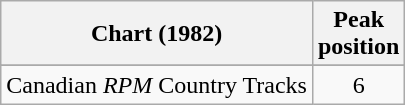<table class="wikitable sortable">
<tr>
<th align="left">Chart (1982)</th>
<th align="center">Peak<br>position</th>
</tr>
<tr>
</tr>
<tr>
<td align="left">Canadian <em>RPM</em> Country Tracks</td>
<td align="center">6</td>
</tr>
</table>
